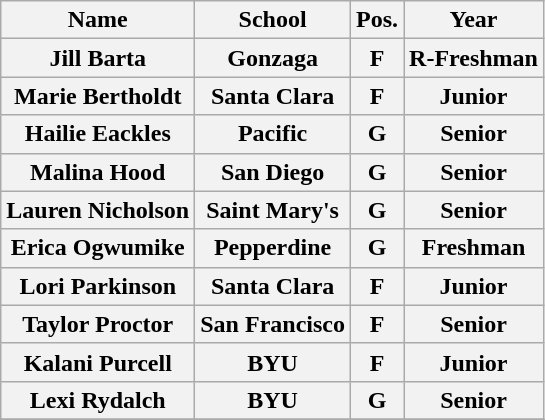<table class="wikitable">
<tr>
<th>Name</th>
<th>School</th>
<th>Pos.</th>
<th>Year</th>
</tr>
<tr>
<th>Jill Barta</th>
<th>Gonzaga</th>
<th>F</th>
<th>R-Freshman</th>
</tr>
<tr>
<th>Marie Bertholdt</th>
<th>Santa Clara</th>
<th>F</th>
<th>Junior</th>
</tr>
<tr>
<th>Hailie Eackles</th>
<th>Pacific</th>
<th>G</th>
<th>Senior</th>
</tr>
<tr>
<th>Malina Hood</th>
<th>San Diego</th>
<th>G</th>
<th>Senior</th>
</tr>
<tr>
<th>Lauren Nicholson</th>
<th>Saint Mary's</th>
<th>G</th>
<th>Senior</th>
</tr>
<tr>
<th>Erica Ogwumike</th>
<th>Pepperdine</th>
<th>G</th>
<th>Freshman</th>
</tr>
<tr>
<th>Lori Parkinson</th>
<th>Santa Clara</th>
<th>F</th>
<th>Junior</th>
</tr>
<tr>
<th>Taylor Proctor</th>
<th>San Francisco</th>
<th>F</th>
<th>Senior</th>
</tr>
<tr>
<th>Kalani Purcell</th>
<th>BYU</th>
<th>F</th>
<th>Junior</th>
</tr>
<tr>
<th>Lexi Rydalch</th>
<th>BYU</th>
<th>G</th>
<th>Senior</th>
</tr>
<tr>
</tr>
</table>
